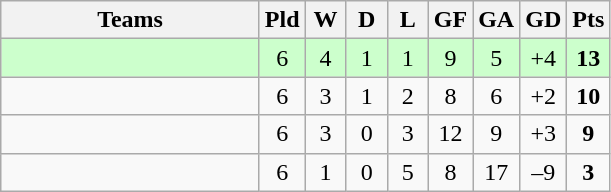<table class="wikitable" style="text-align: center;">
<tr>
<th width=165>Teams</th>
<th width=20>Pld</th>
<th width=20>W</th>
<th width=20>D</th>
<th width=20>L</th>
<th width=20>GF</th>
<th width=20>GA</th>
<th width=20>GD</th>
<th width=20>Pts</th>
</tr>
<tr align=center style="background:#ccffcc;">
<td style="text-align:left;"></td>
<td>6</td>
<td>4</td>
<td>1</td>
<td>1</td>
<td>9</td>
<td>5</td>
<td>+4</td>
<td><strong>13</strong></td>
</tr>
<tr align=center>
<td style="text-align:left;"></td>
<td>6</td>
<td>3</td>
<td>1</td>
<td>2</td>
<td>8</td>
<td>6</td>
<td>+2</td>
<td><strong>10</strong></td>
</tr>
<tr align=center>
<td style="text-align:left;"></td>
<td>6</td>
<td>3</td>
<td>0</td>
<td>3</td>
<td>12</td>
<td>9</td>
<td>+3</td>
<td><strong>9</strong></td>
</tr>
<tr align=center>
<td style="text-align:left;"></td>
<td>6</td>
<td>1</td>
<td>0</td>
<td>5</td>
<td>8</td>
<td>17</td>
<td>–9</td>
<td><strong>3</strong></td>
</tr>
</table>
